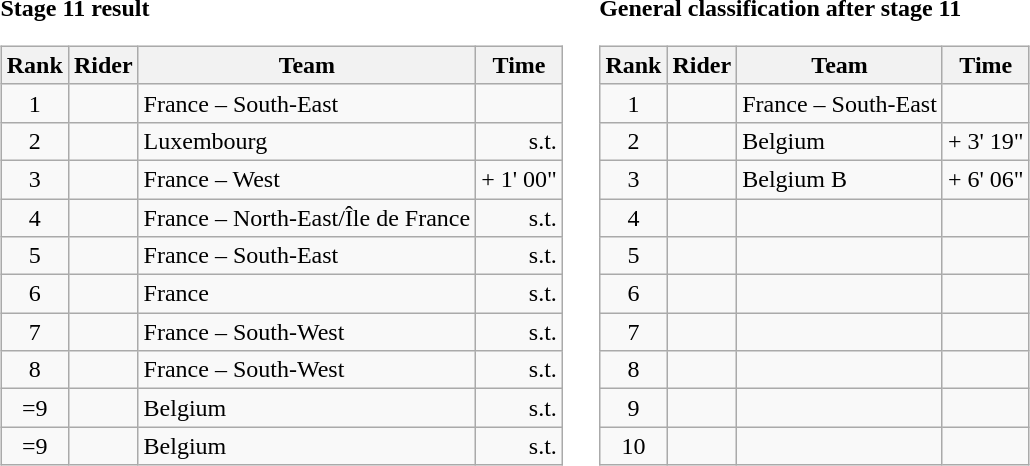<table>
<tr>
<td><strong>Stage 11 result</strong><br><table class="wikitable">
<tr>
<th scope="col">Rank</th>
<th scope="col">Rider</th>
<th scope="col">Team</th>
<th scope="col">Time</th>
</tr>
<tr>
<td style="text-align:center;">1</td>
<td></td>
<td>France – South-East</td>
<td style="text-align:right;"></td>
</tr>
<tr>
<td style="text-align:center;">2</td>
<td></td>
<td>Luxembourg</td>
<td style="text-align:right;">s.t.</td>
</tr>
<tr>
<td style="text-align:center;">3</td>
<td></td>
<td>France – West</td>
<td style="text-align:right;">+ 1' 00"</td>
</tr>
<tr>
<td style="text-align:center;">4</td>
<td></td>
<td>France – North-East/Île de France</td>
<td style="text-align:right;">s.t.</td>
</tr>
<tr>
<td style="text-align:center;">5</td>
<td></td>
<td>France – South-East</td>
<td style="text-align:right;">s.t.</td>
</tr>
<tr>
<td style="text-align:center;">6</td>
<td></td>
<td>France</td>
<td style="text-align:right;">s.t.</td>
</tr>
<tr>
<td style="text-align:center;">7</td>
<td></td>
<td>France – South-West</td>
<td style="text-align:right;">s.t.</td>
</tr>
<tr>
<td style="text-align:center;">8</td>
<td></td>
<td>France – South-West</td>
<td style="text-align:right;">s.t.</td>
</tr>
<tr>
<td style="text-align:center;">=9</td>
<td></td>
<td>Belgium</td>
<td style="text-align:right;">s.t.</td>
</tr>
<tr>
<td style="text-align:center;">=9</td>
<td></td>
<td>Belgium</td>
<td style="text-align:right;">s.t.</td>
</tr>
</table>
</td>
<td></td>
<td><strong>General classification after stage 11</strong><br><table class="wikitable">
<tr>
<th scope="col">Rank</th>
<th scope="col">Rider</th>
<th scope="col">Team</th>
<th scope="col">Time</th>
</tr>
<tr>
<td style="text-align:center;">1</td>
<td></td>
<td>France – South-East</td>
<td style="text-align:right;"></td>
</tr>
<tr>
<td style="text-align:center;">2</td>
<td></td>
<td>Belgium</td>
<td style="text-align:right;">+ 3' 19"</td>
</tr>
<tr>
<td style="text-align:center;">3</td>
<td></td>
<td>Belgium B</td>
<td style="text-align:right;">+ 6' 06"</td>
</tr>
<tr>
<td style="text-align:center;">4</td>
<td></td>
<td></td>
<td></td>
</tr>
<tr>
<td style="text-align:center;">5</td>
<td></td>
<td></td>
<td></td>
</tr>
<tr>
<td style="text-align:center;">6</td>
<td></td>
<td></td>
<td></td>
</tr>
<tr>
<td style="text-align:center;">7</td>
<td></td>
<td></td>
<td></td>
</tr>
<tr>
<td style="text-align:center;">8</td>
<td></td>
<td></td>
<td></td>
</tr>
<tr>
<td style="text-align:center;">9</td>
<td></td>
<td></td>
<td></td>
</tr>
<tr>
<td style="text-align:center;">10</td>
<td></td>
<td></td>
<td></td>
</tr>
</table>
</td>
</tr>
</table>
